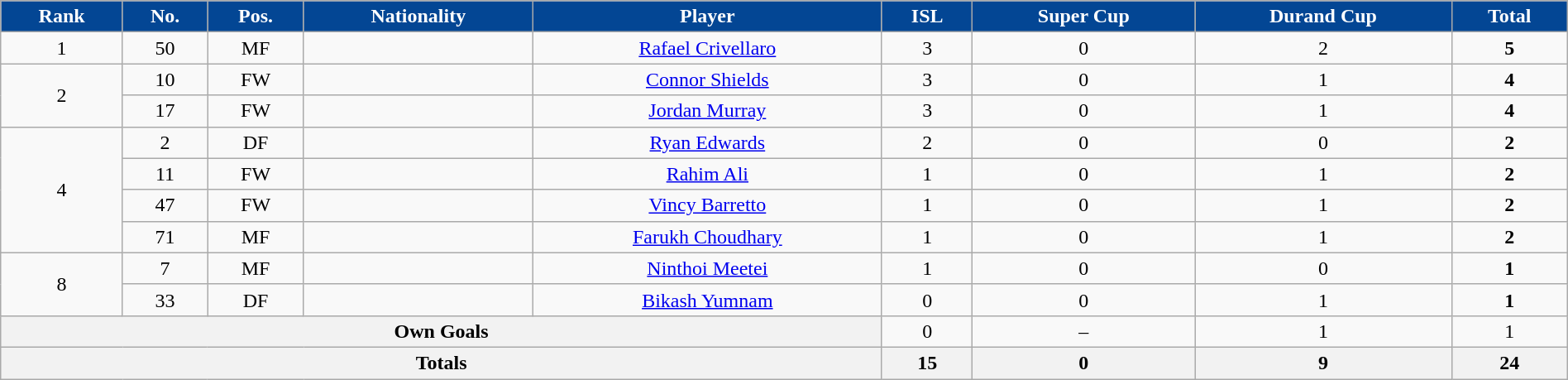<table class="wikitable sortable" style="text-align:center; width:100%">
<tr>
<th style=background-color:#034694;color:#FFFFFF>Rank</th>
<th style=background-color:#034694;color:#FFFFFF>No.</th>
<th style=background-color:#034694;color:#FFFFFF>Pos.</th>
<th style=background-color:#034694;color:#FFFFFF>Nationality</th>
<th style=background-color:#034694;color:#FFFFFF>Player</th>
<th style=background-color:#034694;color:#FFFFFF>ISL</th>
<th style=background-color:#034694;color:#FFFFFF>Super Cup</th>
<th style=background-color:#034694;color:#FFFFFF>Durand Cup</th>
<th style=background-color:#034694;color:#FFFFFF>Total</th>
</tr>
<tr>
<td rowspan="1">1</td>
<td>50</td>
<td>MF</td>
<td></td>
<td><a href='#'>Rafael Crivellaro</a></td>
<td>3</td>
<td>0</td>
<td>2</td>
<td><strong>5</strong></td>
</tr>
<tr>
<td rowspan="2">2</td>
<td>10</td>
<td>FW</td>
<td></td>
<td><a href='#'>Connor Shields</a></td>
<td>3</td>
<td>0</td>
<td>1</td>
<td><strong>4</strong></td>
</tr>
<tr>
<td>17</td>
<td>FW</td>
<td></td>
<td><a href='#'>Jordan Murray</a></td>
<td>3</td>
<td>0</td>
<td>1</td>
<td><strong>4</strong></td>
</tr>
<tr>
<td rowspan="4">4</td>
<td>2</td>
<td>DF</td>
<td></td>
<td><a href='#'>Ryan Edwards</a></td>
<td>2</td>
<td>0</td>
<td>0</td>
<td><strong>2</strong></td>
</tr>
<tr>
<td>11</td>
<td>FW</td>
<td></td>
<td><a href='#'>Rahim Ali</a></td>
<td>1</td>
<td>0</td>
<td>1</td>
<td><strong>2</strong></td>
</tr>
<tr>
<td>47</td>
<td>FW</td>
<td></td>
<td><a href='#'>Vincy Barretto</a></td>
<td>1</td>
<td>0</td>
<td>1</td>
<td><strong>2</strong></td>
</tr>
<tr>
<td>71</td>
<td>MF</td>
<td></td>
<td><a href='#'>Farukh Choudhary</a></td>
<td>1</td>
<td>0</td>
<td>1</td>
<td><strong>2</strong></td>
</tr>
<tr>
<td rowspan="2">8</td>
<td>7</td>
<td>MF</td>
<td></td>
<td><a href='#'>Ninthoi Meetei</a></td>
<td>1</td>
<td>0</td>
<td>0</td>
<td><strong>1</strong></td>
</tr>
<tr>
<td>33</td>
<td>DF</td>
<td></td>
<td><a href='#'>Bikash Yumnam</a></td>
<td>0</td>
<td>0</td>
<td>1</td>
<td><strong>1</strong></td>
</tr>
<tr>
<th colspan="5">Own Goals</th>
<td>0</td>
<td>–</td>
<td>1</td>
<td>1</td>
</tr>
<tr>
<th colspan="5"><strong>Totals</strong></th>
<th><strong>15</strong></th>
<th><strong>0</strong></th>
<th><strong>9</strong></th>
<th><strong>24</strong></th>
</tr>
</table>
